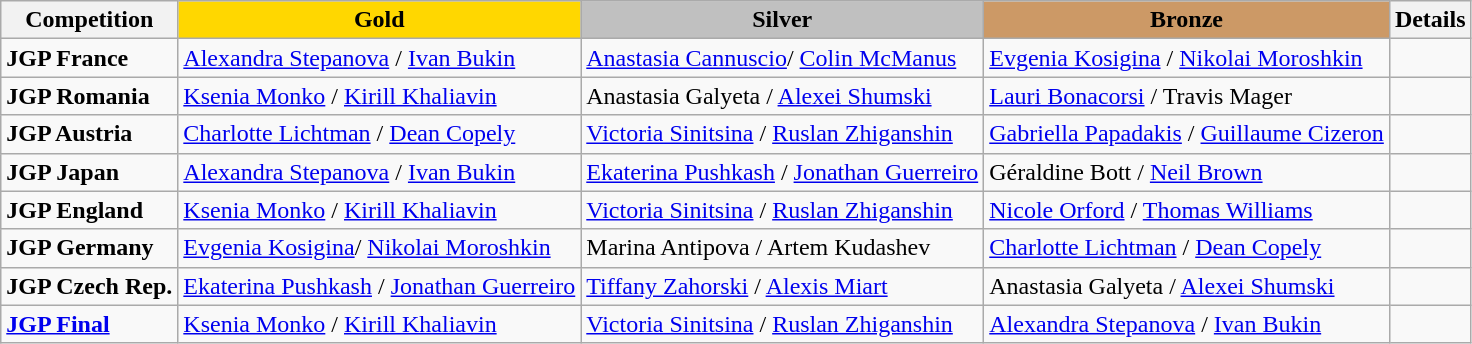<table class="wikitable">
<tr>
<th>Competition</th>
<td align=center bgcolor=gold><strong>Gold</strong></td>
<td align=center bgcolor=silver><strong>Silver</strong></td>
<td align=center bgcolor=cc9966><strong>Bronze</strong></td>
<th>Details</th>
</tr>
<tr>
<td><strong>JGP France</strong></td>
<td> <a href='#'>Alexandra Stepanova</a> / <a href='#'>Ivan Bukin</a></td>
<td> <a href='#'>Anastasia Cannuscio</a>/ <a href='#'>Colin McManus</a></td>
<td> <a href='#'>Evgenia Kosigina</a> / <a href='#'>Nikolai Moroshkin</a></td>
<td></td>
</tr>
<tr>
<td><strong>JGP Romania</strong></td>
<td> <a href='#'>Ksenia Monko</a> / <a href='#'>Kirill Khaliavin</a></td>
<td> Anastasia Galyeta / <a href='#'>Alexei Shumski</a></td>
<td> <a href='#'>Lauri Bonacorsi</a> / Travis Mager</td>
<td></td>
</tr>
<tr>
<td><strong>JGP Austria</strong></td>
<td> <a href='#'>Charlotte Lichtman</a> / <a href='#'>Dean Copely</a></td>
<td> <a href='#'>Victoria Sinitsina</a> / <a href='#'>Ruslan Zhiganshin</a></td>
<td> <a href='#'>Gabriella Papadakis</a> / <a href='#'>Guillaume Cizeron</a></td>
<td></td>
</tr>
<tr>
<td><strong>JGP Japan</strong></td>
<td> <a href='#'>Alexandra Stepanova</a> / <a href='#'>Ivan Bukin</a></td>
<td> <a href='#'>Ekaterina Pushkash</a> / <a href='#'>Jonathan Guerreiro</a></td>
<td> Géraldine Bott / <a href='#'>Neil Brown</a></td>
<td></td>
</tr>
<tr>
<td><strong>JGP England</strong></td>
<td> <a href='#'>Ksenia Monko</a> / <a href='#'>Kirill Khaliavin</a></td>
<td> <a href='#'>Victoria Sinitsina</a> / <a href='#'>Ruslan Zhiganshin</a></td>
<td> <a href='#'>Nicole Orford</a> / <a href='#'>Thomas Williams</a></td>
<td></td>
</tr>
<tr>
<td><strong>JGP Germany</strong></td>
<td> <a href='#'>Evgenia Kosigina</a>/ <a href='#'>Nikolai Moroshkin</a></td>
<td> Marina Antipova / Artem Kudashev</td>
<td> <a href='#'>Charlotte Lichtman</a> / <a href='#'>Dean Copely</a></td>
<td></td>
</tr>
<tr>
<td><strong>JGP Czech Rep.</strong></td>
<td> <a href='#'>Ekaterina Pushkash</a> / <a href='#'>Jonathan Guerreiro</a></td>
<td> <a href='#'>Tiffany Zahorski</a> / <a href='#'>Alexis Miart</a></td>
<td> Anastasia Galyeta / <a href='#'>Alexei Shumski</a></td>
<td></td>
</tr>
<tr>
<td><strong><a href='#'>JGP Final</a></strong></td>
<td> <a href='#'>Ksenia Monko</a> / <a href='#'>Kirill Khaliavin</a></td>
<td> <a href='#'>Victoria Sinitsina</a> / <a href='#'>Ruslan Zhiganshin</a></td>
<td> <a href='#'>Alexandra Stepanova</a> / <a href='#'>Ivan Bukin</a></td>
<td></td>
</tr>
</table>
